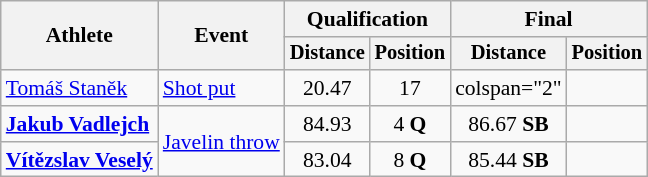<table class=wikitable style=font-size:90%;text-align:center>
<tr>
<th rowspan=2>Athlete</th>
<th rowspan=2>Event</th>
<th colspan=2>Qualification</th>
<th colspan=2>Final</th>
</tr>
<tr style=font-size:95%>
<th>Distance</th>
<th>Position</th>
<th>Distance</th>
<th>Position</th>
</tr>
<tr>
<td align=left><a href='#'>Tomáš Staněk</a></td>
<td align=left><a href='#'>Shot put</a></td>
<td>20.47</td>
<td>17</td>
<td>colspan="2" </td>
</tr>
<tr>
<td align=left><strong><a href='#'>Jakub Vadlejch</a></strong></td>
<td align=left rowspan=2><a href='#'>Javelin throw</a></td>
<td>84.93</td>
<td>4 <strong>Q</strong></td>
<td>86.67 <strong>SB</strong></td>
<td></td>
</tr>
<tr>
<td align=left><strong><a href='#'>Vítězslav Veselý</a></strong></td>
<td>83.04</td>
<td>8 <strong>Q</strong></td>
<td>85.44 <strong>SB</strong></td>
<td></td>
</tr>
</table>
